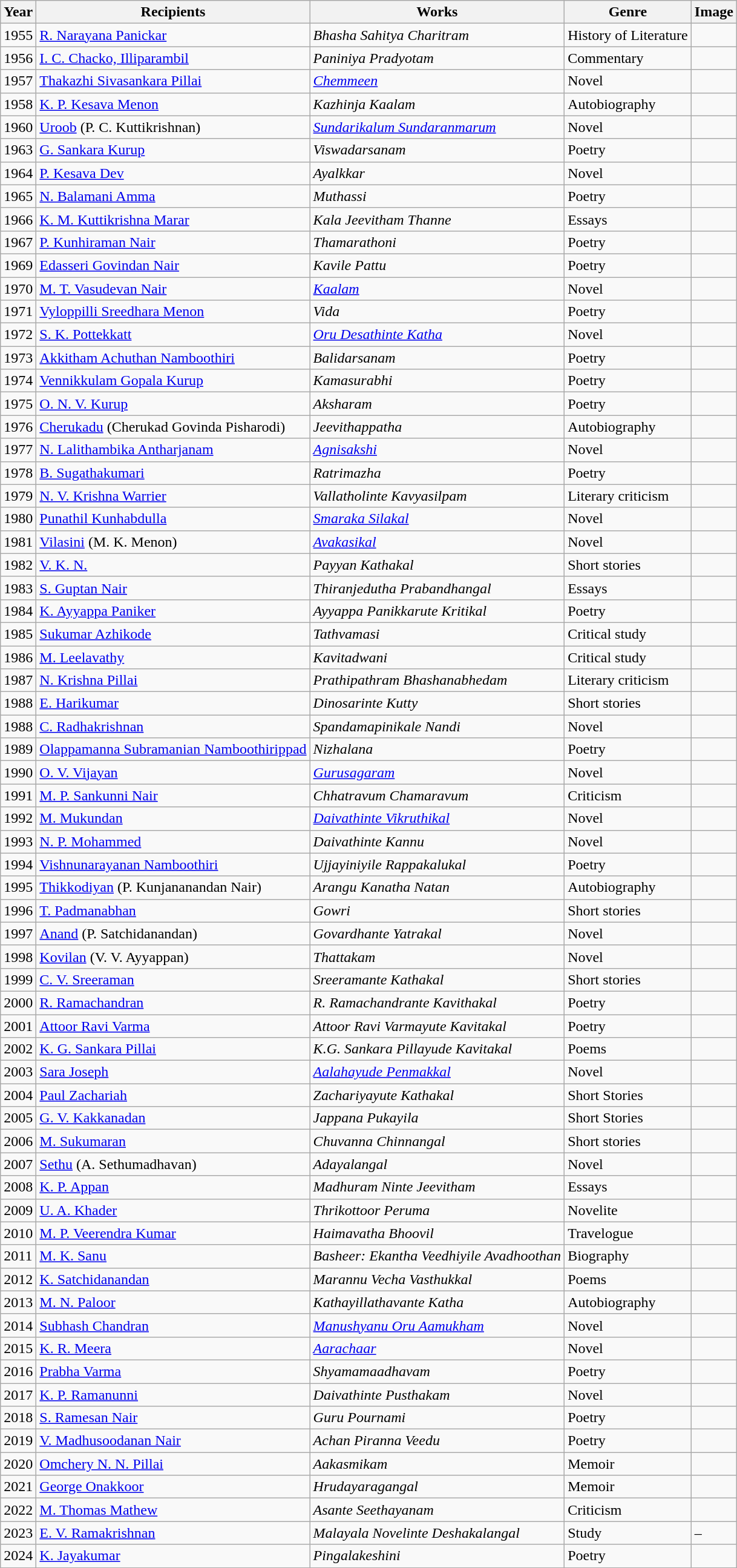<table class="wikitable plainrowheaders sortable" >
<tr>
<th>Year</th>
<th>Recipients</th>
<th>Works</th>
<th>Genre</th>
<th>Image</th>
</tr>
<tr>
<td>1955</td>
<td><a href='#'>R. Narayana Panickar</a></td>
<td><em>Bhasha Sahitya Charitram</em></td>
<td>History of Literature</td>
<td></td>
</tr>
<tr>
<td>1956</td>
<td><a href='#'>I. C. Chacko, Illiparambil</a></td>
<td><em>Paniniya Pradyotam</em></td>
<td>Commentary</td>
<td></td>
</tr>
<tr>
<td>1957</td>
<td><a href='#'>Thakazhi Sivasankara Pillai</a></td>
<td><em><a href='#'>Chemmeen</a></em></td>
<td>Novel</td>
<td></td>
</tr>
<tr>
<td>1958</td>
<td><a href='#'>K. P. Kesava Menon</a></td>
<td><em>Kazhinja Kaalam</em></td>
<td>Autobiography</td>
<td></td>
</tr>
<tr>
<td>1960</td>
<td><a href='#'>Uroob</a> (P. C. Kuttikrishnan)</td>
<td><em><a href='#'>Sundarikalum Sundaranmarum</a></em></td>
<td>Novel</td>
<td></td>
</tr>
<tr>
<td>1963</td>
<td><a href='#'>G. Sankara Kurup</a></td>
<td><em>Viswadarsanam</em></td>
<td>Poetry</td>
<td></td>
</tr>
<tr>
<td>1964</td>
<td><a href='#'>P. Kesava Dev</a></td>
<td><em>Ayalkkar</em></td>
<td>Novel</td>
<td></td>
</tr>
<tr>
<td>1965</td>
<td><a href='#'>N. Balamani Amma</a></td>
<td><em>Muthassi</em></td>
<td>Poetry</td>
<td></td>
</tr>
<tr>
<td>1966</td>
<td><a href='#'>K. M. Kuttikrishna Marar</a></td>
<td><em>Kala Jeevitham Thanne</em></td>
<td>Essays</td>
<td></td>
</tr>
<tr>
<td>1967</td>
<td><a href='#'>P. Kunhiraman Nair</a></td>
<td><em>Thamarathoni</em></td>
<td>Poetry</td>
<td></td>
</tr>
<tr>
<td>1969</td>
<td><a href='#'>Edasseri Govindan Nair</a></td>
<td><em>Kavile Pattu </em></td>
<td>Poetry</td>
<td></td>
</tr>
<tr>
<td>1970</td>
<td><a href='#'>M. T. Vasudevan Nair</a></td>
<td><em><a href='#'>Kaalam</a></em></td>
<td>Novel</td>
<td></td>
</tr>
<tr>
<td>1971</td>
<td><a href='#'>Vyloppilli Sreedhara Menon</a></td>
<td><em>Vida</em></td>
<td>Poetry</td>
<td></td>
</tr>
<tr>
<td>1972</td>
<td><a href='#'>S. K. Pottekkatt</a></td>
<td><em><a href='#'>Oru Desathinte Katha</a></em></td>
<td>Novel</td>
<td></td>
</tr>
<tr>
<td>1973</td>
<td><a href='#'>Akkitham Achuthan Namboothiri</a></td>
<td><em>Balidarsanam</em></td>
<td>Poetry</td>
<td></td>
</tr>
<tr>
<td>1974</td>
<td><a href='#'>Vennikkulam Gopala Kurup</a></td>
<td><em>Kamasurabhi</em></td>
<td>Poetry</td>
<td></td>
</tr>
<tr>
<td>1975</td>
<td><a href='#'>O. N. V. Kurup</a></td>
<td><em>Aksharam</em></td>
<td>Poetry</td>
<td></td>
</tr>
<tr>
<td>1976</td>
<td><a href='#'>Cherukadu</a> (Cherukad Govinda Pisharodi)</td>
<td><em>Jeevithappatha</em></td>
<td>Autobiography</td>
<td></td>
</tr>
<tr>
<td>1977</td>
<td><a href='#'>N. Lalithambika Antharjanam</a></td>
<td><em><a href='#'>Agnisakshi</a></em></td>
<td>Novel</td>
<td></td>
</tr>
<tr>
<td>1978</td>
<td><a href='#'>B. Sugathakumari</a></td>
<td><em>Ratrimazha </em></td>
<td>Poetry</td>
<td></td>
</tr>
<tr>
<td>1979</td>
<td><a href='#'>N. V. Krishna Warrier</a></td>
<td><em>Vallatholinte Kavyasilpam </em></td>
<td>Literary criticism</td>
<td></td>
</tr>
<tr>
<td>1980</td>
<td><a href='#'>Punathil Kunhabdulla</a></td>
<td><em><a href='#'>Smaraka Silakal</a></em></td>
<td>Novel</td>
<td></td>
</tr>
<tr>
<td>1981</td>
<td><a href='#'>Vilasini</a> (M. K. Menon)</td>
<td><em><a href='#'>Avakasikal</a></em></td>
<td>Novel</td>
<td></td>
</tr>
<tr>
<td>1982</td>
<td><a href='#'>V. K. N.</a></td>
<td><em>Payyan Kathakal</em></td>
<td>Short stories</td>
<td></td>
</tr>
<tr>
<td>1983</td>
<td><a href='#'>S. Guptan Nair</a></td>
<td><em>Thiranjedutha Prabandhangal</em></td>
<td>Essays</td>
<td></td>
</tr>
<tr>
<td>1984</td>
<td><a href='#'>K. Ayyappa Paniker</a></td>
<td><em>Ayyappa Panikkarute Kritikal </em></td>
<td>Poetry</td>
<td></td>
</tr>
<tr>
<td>1985</td>
<td><a href='#'>Sukumar Azhikode</a></td>
<td><em>Tathvamasi</em></td>
<td>Critical study</td>
<td></td>
</tr>
<tr>
<td>1986</td>
<td><a href='#'>M. Leelavathy</a></td>
<td><em>Kavitadwani</em></td>
<td>Critical study</td>
<td></td>
</tr>
<tr>
<td>1987</td>
<td><a href='#'>N. Krishna Pillai</a></td>
<td><em>Prathipathram Bhashanabhedam</em></td>
<td>Literary criticism</td>
<td></td>
</tr>
<tr>
<td>1988</td>
<td><a href='#'>E. Harikumar</a></td>
<td><em>Dinosarinte Kutty</em></td>
<td>Short stories</td>
<td></td>
</tr>
<tr>
<td>1988</td>
<td><a href='#'>C. Radhakrishnan</a></td>
<td><em>Spandamapinikale Nandi</em></td>
<td>Novel</td>
<td></td>
</tr>
<tr>
<td>1989</td>
<td><a href='#'>Olappamanna Subramanian Namboothirippad</a></td>
<td><em>Nizhalana</em></td>
<td>Poetry</td>
<td></td>
</tr>
<tr>
<td>1990</td>
<td><a href='#'>O. V. Vijayan</a></td>
<td><em><a href='#'>Gurusagaram</a></em></td>
<td>Novel</td>
<td></td>
</tr>
<tr>
<td>1991</td>
<td><a href='#'>M. P. Sankunni Nair</a></td>
<td><em>Chhatravum Chamaravum</em></td>
<td>Criticism</td>
<td></td>
</tr>
<tr>
<td>1992</td>
<td><a href='#'>M. Mukundan</a></td>
<td><em><a href='#'>Daivathinte Vikruthikal</a></em></td>
<td>Novel</td>
<td></td>
</tr>
<tr>
<td>1993</td>
<td><a href='#'>N. P. Mohammed</a></td>
<td><em>Daivathinte Kannu</em></td>
<td>Novel</td>
<td></td>
</tr>
<tr>
<td>1994</td>
<td><a href='#'>Vishnunarayanan Namboothiri</a></td>
<td><em>Ujjayiniyile Rappakalukal</em></td>
<td>Poetry</td>
<td></td>
</tr>
<tr>
<td>1995</td>
<td><a href='#'>Thikkodiyan</a> (P. Kunjananandan Nair)</td>
<td><em>Arangu Kanatha Natan</em></td>
<td>Autobiography</td>
<td></td>
</tr>
<tr>
<td>1996</td>
<td><a href='#'>T. Padmanabhan</a></td>
<td><em>Gowri</em></td>
<td>Short stories</td>
<td></td>
</tr>
<tr>
<td>1997</td>
<td><a href='#'>Anand</a> (P. Satchidanandan)</td>
<td><em>Govardhante Yatrakal</em></td>
<td>Novel</td>
<td></td>
</tr>
<tr>
<td>1998</td>
<td><a href='#'>Kovilan</a> (V. V. Ayyappan)</td>
<td><em>Thattakam</em></td>
<td>Novel</td>
<td></td>
</tr>
<tr>
<td>1999</td>
<td><a href='#'>C. V. Sreeraman</a></td>
<td><em>Sreeramante Kathakal</em></td>
<td>Short stories</td>
<td></td>
</tr>
<tr>
<td>2000</td>
<td><a href='#'>R. Ramachandran</a></td>
<td><em>R. Ramachandrante Kavithakal</em></td>
<td>Poetry</td>
<td></td>
</tr>
<tr>
<td>2001</td>
<td><a href='#'>Attoor Ravi Varma</a></td>
<td><em>Attoor Ravi Varmayute Kavitakal</em></td>
<td>Poetry</td>
<td></td>
</tr>
<tr>
<td>2002</td>
<td><a href='#'>K. G. Sankara Pillai</a></td>
<td><em>K.G. Sankara Pillayude Kavitakal</em></td>
<td>Poems</td>
<td></td>
</tr>
<tr>
<td>2003</td>
<td><a href='#'>Sara Joseph</a></td>
<td><em><a href='#'>Aalahayude Penmakkal</a></em></td>
<td>Novel</td>
<td></td>
</tr>
<tr>
<td>2004</td>
<td><a href='#'>Paul Zachariah</a></td>
<td><em>Zachariyayute Kathakal</em></td>
<td>Short Stories</td>
<td></td>
</tr>
<tr>
<td>2005</td>
<td><a href='#'>G. V. Kakkanadan</a></td>
<td><em>Jappana Pukayila</em></td>
<td>Short Stories</td>
<td></td>
</tr>
<tr>
<td>2006</td>
<td><a href='#'>M. Sukumaran</a></td>
<td><em>Chuvanna Chinnangal</em></td>
<td>Short stories</td>
<td></td>
</tr>
<tr>
<td>2007</td>
<td><a href='#'>Sethu</a> (A. Sethumadhavan)</td>
<td><em>Adayalangal</em></td>
<td>Novel</td>
<td></td>
</tr>
<tr>
<td>2008</td>
<td><a href='#'>K. P. Appan</a></td>
<td><em>Madhuram Ninte Jeevitham</em></td>
<td>Essays</td>
<td></td>
</tr>
<tr>
<td>2009</td>
<td><a href='#'>U. A. Khader</a></td>
<td><em>Thrikottoor Peruma</em></td>
<td>Novelite</td>
<td></td>
</tr>
<tr>
<td>2010</td>
<td><a href='#'>M. P. Veerendra Kumar</a></td>
<td><em>Haimavatha Bhoovil</em></td>
<td>Travelogue</td>
<td></td>
</tr>
<tr>
<td>2011</td>
<td><a href='#'>M. K. Sanu</a></td>
<td><em>Basheer: Ekantha Veedhiyile Avadhoothan</em></td>
<td>Biography</td>
<td></td>
</tr>
<tr>
<td>2012</td>
<td><a href='#'>K. Satchidanandan</a></td>
<td><em>Marannu Vecha Vasthukkal</em></td>
<td>Poems</td>
<td></td>
</tr>
<tr>
<td>2013</td>
<td><a href='#'>M. N. Paloor</a></td>
<td><em>Kathayillathavante Katha</em></td>
<td>Autobiography</td>
<td></td>
</tr>
<tr>
<td>2014</td>
<td><a href='#'>Subhash Chandran</a></td>
<td><em><a href='#'>Manushyanu Oru Aamukham</a></em></td>
<td>Novel</td>
<td></td>
</tr>
<tr>
<td>2015</td>
<td><a href='#'>K. R. Meera</a></td>
<td><em><a href='#'>Aarachaar</a></em></td>
<td>Novel</td>
<td></td>
</tr>
<tr>
<td>2016</td>
<td><a href='#'>Prabha Varma</a></td>
<td><em>Shyamamaadhavam</em></td>
<td>Poetry</td>
<td></td>
</tr>
<tr>
<td>2017</td>
<td><a href='#'>K. P. Ramanunni</a></td>
<td><em>Daivathinte Pusthakam</em></td>
<td>Novel</td>
<td></td>
</tr>
<tr>
<td>2018</td>
<td><a href='#'>S. Ramesan Nair</a></td>
<td><em>Guru Pournami</em></td>
<td>Poetry</td>
<td></td>
</tr>
<tr>
<td>2019</td>
<td><a href='#'>V. Madhusoodanan Nair</a></td>
<td><em>Achan Piranna Veedu</em></td>
<td>Poetry</td>
<td></td>
</tr>
<tr>
<td>2020</td>
<td><a href='#'>Omchery N. N. Pillai</a></td>
<td><em>Aakasmikam</em></td>
<td>Memoir</td>
<td></td>
</tr>
<tr>
<td>2021</td>
<td><a href='#'>George Onakkoor</a></td>
<td><em>Hrudayaragangal</em></td>
<td>Memoir</td>
<td></td>
</tr>
<tr>
<td>2022</td>
<td><a href='#'>M. Thomas Mathew</a></td>
<td><em>Asante Seethayanam</em></td>
<td>Criticism</td>
<td></td>
</tr>
<tr>
<td>2023</td>
<td><a href='#'>E. V. Ramakrishnan</a></td>
<td><em>Malayala Novelinte Deshakalangal</em></td>
<td>Study</td>
<td>–</td>
</tr>
<tr>
<td>2024</td>
<td><a href='#'>K. Jayakumar</a></td>
<td><em>Pingalakeshini</em></td>
<td>Poetry</td>
<td></td>
</tr>
</table>
